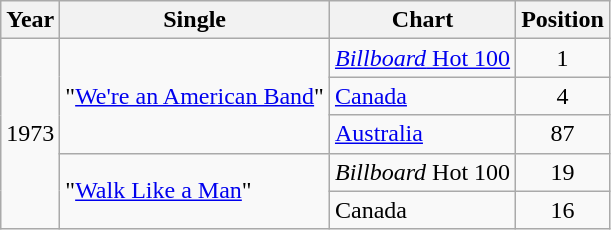<table class="wikitable">
<tr>
<th>Year</th>
<th>Single</th>
<th>Chart</th>
<th>Position</th>
</tr>
<tr>
<td rowspan="5">1973</td>
<td rowspan="3">"<a href='#'>We're an American Band</a>"</td>
<td><a href='#'><em>Billboard</em> Hot 100</a></td>
<td align="center">1</td>
</tr>
<tr>
<td><a href='#'>Canada</a></td>
<td align="center">4</td>
</tr>
<tr>
<td><a href='#'>Australia</a></td>
<td align="center">87</td>
</tr>
<tr>
<td rowspan="2">"<a href='#'>Walk Like a Man</a>"</td>
<td><em>Billboard</em> Hot 100</td>
<td align="center">19</td>
</tr>
<tr>
<td>Canada</td>
<td align="center">16</td>
</tr>
</table>
